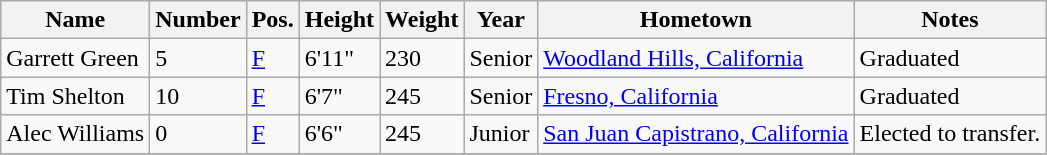<table class="wikitable sortable" border="1">
<tr>
<th>Name</th>
<th>Number</th>
<th>Pos.</th>
<th>Height</th>
<th>Weight</th>
<th>Year</th>
<th>Hometown</th>
<th class="unsortable">Notes</th>
</tr>
<tr>
<td sortname>Garrett Green</td>
<td>5</td>
<td><a href='#'>F</a></td>
<td>6'11"</td>
<td>230</td>
<td>Senior</td>
<td><a href='#'>Woodland Hills, California</a></td>
<td>Graduated</td>
</tr>
<tr>
<td sortname>Tim Shelton</td>
<td>10</td>
<td><a href='#'>F</a></td>
<td>6'7"</td>
<td>245</td>
<td>Senior</td>
<td><a href='#'>Fresno, California</a></td>
<td>Graduated</td>
</tr>
<tr>
<td sortname>Alec Williams</td>
<td>0</td>
<td><a href='#'>F</a></td>
<td>6'6"</td>
<td>245</td>
<td>Junior</td>
<td><a href='#'>San Juan Capistrano, California</a></td>
<td>Elected to transfer.</td>
</tr>
<tr>
</tr>
</table>
